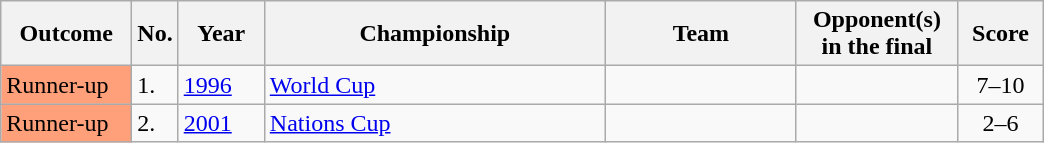<table class="wikitable sortable">
<tr>
<th width="80">Outcome</th>
<th width="20">No.</th>
<th width="50">Year</th>
<th style="width:220px;">Championship</th>
<th style="width:120px;">Team</th>
<th style="width:100px;">Opponent(s) in the final</th>
<th style="width:50px;">Score</th>
</tr>
<tr>
<td style="background:#ffa07a;">Runner-up</td>
<td>1.</td>
<td><a href='#'>1996</a></td>
<td><a href='#'>World Cup</a></td>
<td></td>
<td></td>
<td align="center">7–10</td>
</tr>
<tr>
<td style="background:#ffa07a;">Runner-up</td>
<td>2.</td>
<td><a href='#'>2001</a></td>
<td><a href='#'>Nations Cup</a></td>
<td></td>
<td></td>
<td align="center">2–6</td>
</tr>
</table>
